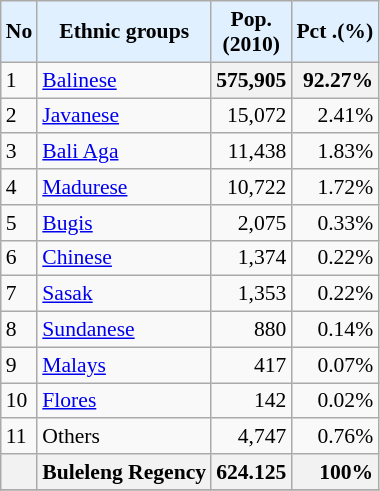<table class="wikitable sortable" style="font-size:90%;">
<tr>
<th style="background:#E0F0FF;">No</th>
<th style="background:#E0F0FF;">Ethnic groups</th>
<th style="background:#E0F0FF;">Pop.<br> (2010)</th>
<th style="background:#E0F0FF;">Pct .(%)</th>
</tr>
<tr>
<td>1</td>
<td><a href='#'>Balinese</a></td>
<th style="text-align: right;">575,905</th>
<th style="text-align: right;">92.27%</th>
</tr>
<tr>
<td>2</td>
<td><a href='#'>Javanese</a></td>
<td style="text-align: right;">15,072</td>
<td style="text-align: right;">2.41%</td>
</tr>
<tr>
<td>3</td>
<td><a href='#'>Bali Aga</a></td>
<td style="text-align: right;">11,438</td>
<td style="text-align: right;">1.83%</td>
</tr>
<tr>
<td>4</td>
<td><a href='#'>Madurese</a></td>
<td style="text-align: right;">10,722</td>
<td style="text-align: right;">1.72%</td>
</tr>
<tr>
<td>5</td>
<td><a href='#'>Bugis</a></td>
<td style="text-align: right;">2,075</td>
<td style="text-align: right;">0.33%</td>
</tr>
<tr>
<td>6</td>
<td><a href='#'>Chinese</a></td>
<td style="text-align: right;">1,374</td>
<td style="text-align: right;">0.22%</td>
</tr>
<tr>
<td>7</td>
<td><a href='#'>Sasak</a></td>
<td style="text-align: right;">1,353</td>
<td style="text-align: right;">0.22%</td>
</tr>
<tr>
<td>8</td>
<td><a href='#'>Sundanese</a></td>
<td style="text-align: right;">880</td>
<td style="text-align: right;">0.14%</td>
</tr>
<tr>
<td>9</td>
<td><a href='#'>Malays</a></td>
<td style="text-align: right;">417</td>
<td style="text-align: right;">0.07%</td>
</tr>
<tr>
<td>10</td>
<td><a href='#'>Flores</a></td>
<td style="text-align: right;">142</td>
<td style="text-align: right;">0.02%</td>
</tr>
<tr>
<td>11</td>
<td>Others</td>
<td style="text-align: right;">4,747</td>
<td style="text-align: right;">0.76%</td>
</tr>
<tr>
<th></th>
<th>Buleleng Regency</th>
<th style="text-align: right;">624.125</th>
<th style="text-align: right;">100%</th>
</tr>
<tr>
</tr>
</table>
